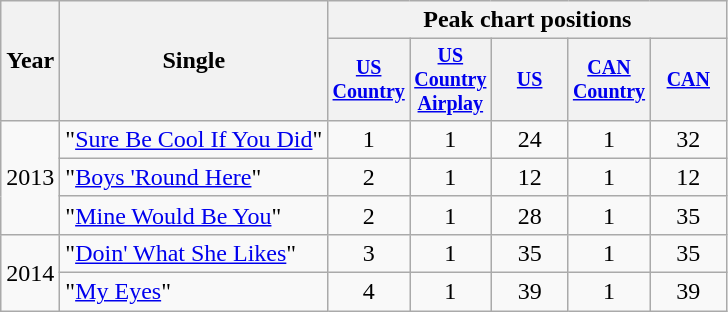<table class="wikitable" style="text-align:center;">
<tr>
<th rowspan="2">Year</th>
<th rowspan="2">Single</th>
<th colspan="5">Peak chart positions</th>
</tr>
<tr style="font-size:smaller;">
<th width="45"><a href='#'>US Country</a></th>
<th width="45"><a href='#'>US Country Airplay</a></th>
<th width="45"><a href='#'>US</a></th>
<th width="45"><a href='#'>CAN Country</a><br></th>
<th width="45"><a href='#'>CAN</a></th>
</tr>
<tr>
<td rowspan="3">2013</td>
<td align="left">"<a href='#'>Sure Be Cool If You Did</a>"</td>
<td>1</td>
<td>1</td>
<td>24</td>
<td>1</td>
<td>32</td>
</tr>
<tr>
<td align="left">"<a href='#'>Boys 'Round Here</a>"</td>
<td>2</td>
<td>1</td>
<td>12</td>
<td>1</td>
<td>12</td>
</tr>
<tr>
<td align="left">"<a href='#'>Mine Would Be You</a>"</td>
<td>2</td>
<td>1</td>
<td>28</td>
<td>1</td>
<td>35</td>
</tr>
<tr>
<td rowspan="2">2014</td>
<td align="left">"<a href='#'>Doin' What She Likes</a>"</td>
<td>3</td>
<td>1</td>
<td>35</td>
<td>1</td>
<td>35</td>
</tr>
<tr>
<td align="left">"<a href='#'>My Eyes</a>"</td>
<td>4</td>
<td>1</td>
<td>39</td>
<td>1</td>
<td>39</td>
</tr>
</table>
